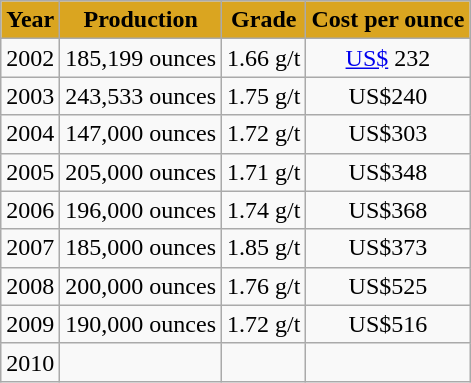<table class="wikitable">
<tr align="center" bgcolor="#DAA520">
<td><strong>Year</strong></td>
<td><strong>Production</strong></td>
<td><strong>Grade</strong></td>
<td><strong>Cost per ounce</strong></td>
</tr>
<tr align="center">
<td>2002 </td>
<td>185,199 ounces</td>
<td>1.66 g/t</td>
<td><a href='#'>US$</a> 232</td>
</tr>
<tr align="center">
<td>2003 </td>
<td>243,533 ounces</td>
<td>1.75 g/t</td>
<td>US$240</td>
</tr>
<tr align="center">
<td>2004 </td>
<td>147,000 ounces</td>
<td>1.72 g/t</td>
<td>US$303</td>
</tr>
<tr align="center">
<td>2005 </td>
<td>205,000 ounces</td>
<td>1.71 g/t</td>
<td>US$348</td>
</tr>
<tr align="center">
<td>2006 </td>
<td>196,000 ounces</td>
<td>1.74 g/t</td>
<td>US$368</td>
</tr>
<tr align="center">
<td>2007 </td>
<td>185,000 ounces</td>
<td>1.85 g/t</td>
<td>US$373</td>
</tr>
<tr align="center">
<td>2008 </td>
<td>200,000 ounces</td>
<td>1.76 g/t</td>
<td>US$525</td>
</tr>
<tr align="center">
<td>2009 </td>
<td>190,000 ounces</td>
<td>1.72 g/t</td>
<td>US$516</td>
</tr>
<tr align="center">
<td>2010</td>
<td></td>
<td></td>
<td></td>
</tr>
</table>
